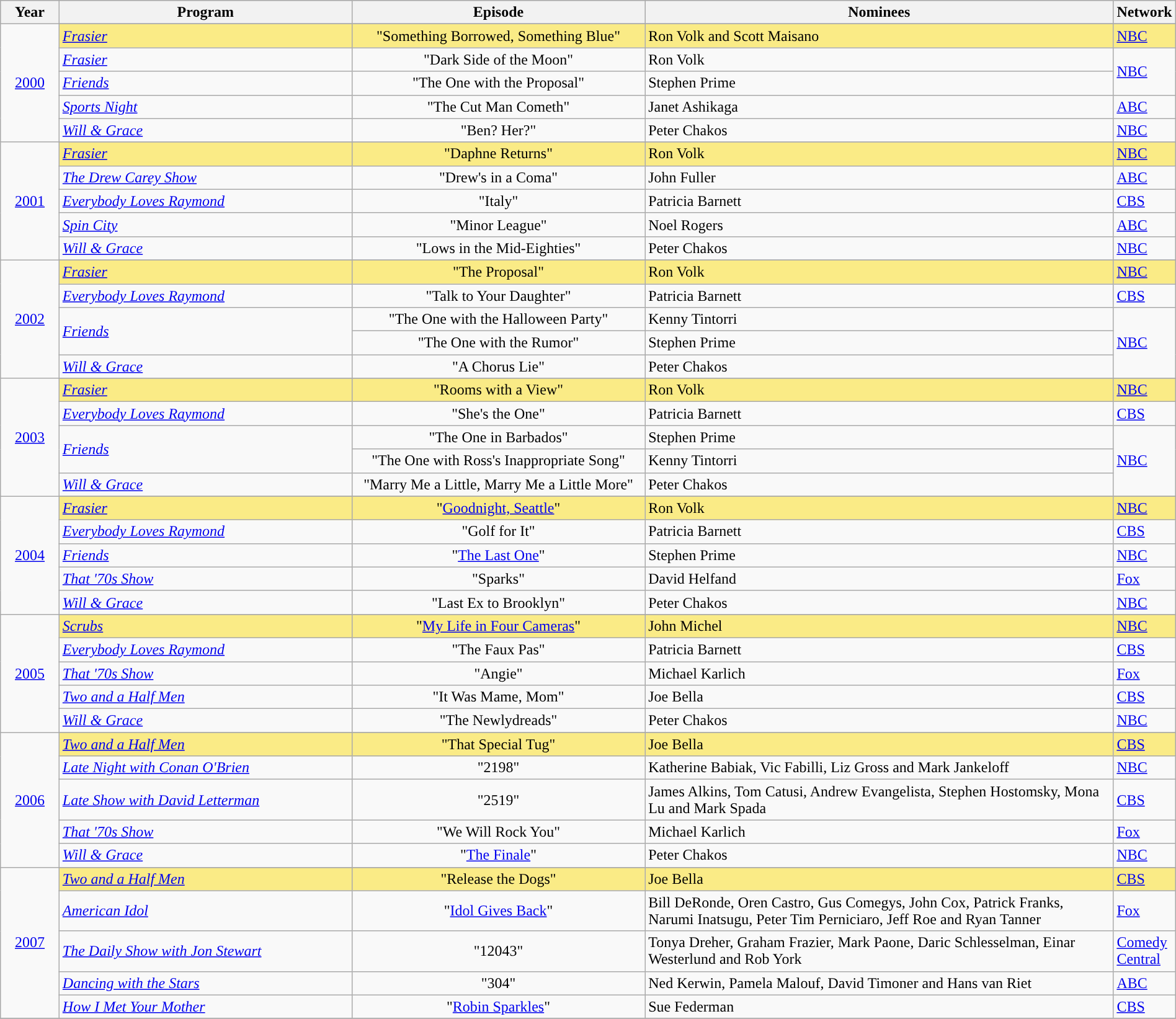<table class="wikitable" style="width:100%">
<tr style="background:#bebebe;">
<th style="width:5%;">Year</th>
<th style="width:25%;">Program</th>
<th style="width:25%;">Episode</th>
<th style="width:40%;">Nominees</th>
<th style="width:5%;">Network</th>
</tr>
<tr>
<td rowspan=6 style="text-align:center;"><a href='#'>2000</a><br></td>
</tr>
<tr style="background:#FAEB86;">
<td><em><a href='#'>Frasier</a></em></td>
<td align=center>"Something Borrowed, Something Blue"</td>
<td>Ron Volk and Scott Maisano</td>
<td><a href='#'>NBC</a></td>
</tr>
<tr>
<td><em><a href='#'>Frasier</a></em></td>
<td align=center>"Dark Side of the Moon"</td>
<td>Ron Volk</td>
<td rowspan=2><a href='#'>NBC</a></td>
</tr>
<tr>
<td><em><a href='#'>Friends</a></em></td>
<td align=center>"The One with the Proposal"</td>
<td>Stephen Prime</td>
</tr>
<tr>
<td><em><a href='#'>Sports Night</a></em></td>
<td align=center>"The Cut Man Cometh"</td>
<td>Janet Ashikaga</td>
<td><a href='#'>ABC</a></td>
</tr>
<tr>
<td><em><a href='#'>Will & Grace</a></em></td>
<td align=center>"Ben? Her?"</td>
<td>Peter Chakos</td>
<td><a href='#'>NBC</a></td>
</tr>
<tr>
<td rowspan=6 style="text-align:center;"><a href='#'>2001</a><br></td>
</tr>
<tr style="background:#FAEB86;">
<td><em><a href='#'>Frasier</a></em></td>
<td align=center>"Daphne Returns"</td>
<td>Ron Volk</td>
<td><a href='#'>NBC</a></td>
</tr>
<tr>
<td><em><a href='#'>The Drew Carey Show</a></em></td>
<td align=center>"Drew's in a Coma"</td>
<td>John Fuller</td>
<td><a href='#'>ABC</a></td>
</tr>
<tr>
<td><em><a href='#'>Everybody Loves Raymond</a></em></td>
<td align=center>"Italy"</td>
<td>Patricia Barnett</td>
<td><a href='#'>CBS</a></td>
</tr>
<tr>
<td><em><a href='#'>Spin City</a></em></td>
<td align=center>"Minor League"</td>
<td>Noel Rogers</td>
<td><a href='#'>ABC</a></td>
</tr>
<tr>
<td><em><a href='#'>Will & Grace</a></em></td>
<td align=center>"Lows in the Mid-Eighties"</td>
<td>Peter Chakos</td>
<td><a href='#'>NBC</a></td>
</tr>
<tr>
<td rowspan=6 style="text-align:center;"><a href='#'>2002</a><br></td>
</tr>
<tr style="background:#FAEB86;">
<td><em><a href='#'>Frasier</a></em></td>
<td align=center>"The Proposal"</td>
<td>Ron Volk</td>
<td><a href='#'>NBC</a></td>
</tr>
<tr>
<td><em><a href='#'>Everybody Loves Raymond</a></em></td>
<td align=center>"Talk to Your Daughter"</td>
<td>Patricia Barnett</td>
<td><a href='#'>CBS</a></td>
</tr>
<tr>
<td rowspan=2><em><a href='#'>Friends</a></em></td>
<td align=center>"The One with the Halloween Party"</td>
<td>Kenny Tintorri</td>
<td rowspan=3><a href='#'>NBC</a></td>
</tr>
<tr>
<td align=center>"The One with the Rumor"</td>
<td>Stephen Prime</td>
</tr>
<tr>
<td><em><a href='#'>Will & Grace</a></em></td>
<td align=center>"A Chorus Lie"</td>
<td>Peter Chakos</td>
</tr>
<tr>
<td rowspan=6 style="text-align:center;"><a href='#'>2003</a><br></td>
</tr>
<tr style="background:#FAEB86;">
<td><em><a href='#'>Frasier</a></em></td>
<td align=center>"Rooms with a View"</td>
<td>Ron Volk</td>
<td><a href='#'>NBC</a></td>
</tr>
<tr>
<td><em><a href='#'>Everybody Loves Raymond</a></em></td>
<td align=center>"She's the One"</td>
<td>Patricia Barnett</td>
<td><a href='#'>CBS</a></td>
</tr>
<tr>
<td rowspan=2><em><a href='#'>Friends</a></em></td>
<td align=center>"The One in Barbados"</td>
<td>Stephen Prime</td>
<td rowspan=3><a href='#'>NBC</a></td>
</tr>
<tr>
<td align=center>"The One with Ross's Inappropriate Song"</td>
<td>Kenny Tintorri</td>
</tr>
<tr>
<td><em><a href='#'>Will & Grace</a></em></td>
<td align=center>"Marry Me a Little, Marry Me a Little More"</td>
<td>Peter Chakos</td>
</tr>
<tr>
<td rowspan=6 style="text-align:center;"><a href='#'>2004</a><br></td>
</tr>
<tr style="background:#FAEB86;">
<td><em><a href='#'>Frasier</a></em></td>
<td align=center>"<a href='#'>Goodnight, Seattle</a>"</td>
<td>Ron Volk</td>
<td><a href='#'>NBC</a></td>
</tr>
<tr>
<td><em><a href='#'>Everybody Loves Raymond</a></em></td>
<td align=center>"Golf for It"</td>
<td>Patricia Barnett</td>
<td><a href='#'>CBS</a></td>
</tr>
<tr>
<td><em><a href='#'>Friends</a></em></td>
<td align=center>"<a href='#'>The Last One</a>"</td>
<td>Stephen Prime</td>
<td><a href='#'>NBC</a></td>
</tr>
<tr>
<td><em><a href='#'>That '70s Show</a></em></td>
<td align=center>"Sparks"</td>
<td>David Helfand</td>
<td><a href='#'>Fox</a></td>
</tr>
<tr>
<td><em><a href='#'>Will & Grace</a></em></td>
<td align=center>"Last Ex to Brooklyn"</td>
<td>Peter Chakos</td>
<td><a href='#'>NBC</a></td>
</tr>
<tr>
<td rowspan=6 style="text-align:center;"><a href='#'>2005</a><br></td>
</tr>
<tr style="background:#FAEB86;">
<td><em><a href='#'>Scrubs</a></em></td>
<td align=center>"<a href='#'>My Life in Four Cameras</a>"</td>
<td>John Michel</td>
<td><a href='#'>NBC</a></td>
</tr>
<tr>
<td><em><a href='#'>Everybody Loves Raymond</a></em></td>
<td align=center>"The Faux Pas"</td>
<td>Patricia Barnett</td>
<td><a href='#'>CBS</a></td>
</tr>
<tr>
<td><em><a href='#'>That '70s Show</a></em></td>
<td align=center>"Angie"</td>
<td>Michael Karlich</td>
<td><a href='#'>Fox</a></td>
</tr>
<tr>
<td><em><a href='#'>Two and a Half Men</a></em></td>
<td align=center>"It Was Mame, Mom"</td>
<td>Joe Bella</td>
<td><a href='#'>CBS</a></td>
</tr>
<tr>
<td><em><a href='#'>Will & Grace</a></em></td>
<td align=center>"The Newlydreads"</td>
<td>Peter Chakos</td>
<td><a href='#'>NBC</a></td>
</tr>
<tr>
<td rowspan=6 style="text-align:center;"><a href='#'>2006</a><br></td>
</tr>
<tr style="background:#FAEB86;">
<td><em><a href='#'>Two and a Half Men</a></em></td>
<td align=center>"That Special Tug"</td>
<td>Joe Bella</td>
<td><a href='#'>CBS</a></td>
</tr>
<tr>
<td><em><a href='#'>Late Night with Conan O'Brien</a></em></td>
<td align=center>"2198"</td>
<td>Katherine Babiak, Vic Fabilli, Liz Gross and Mark Jankeloff</td>
<td><a href='#'>NBC</a></td>
</tr>
<tr>
<td><em><a href='#'>Late Show with David Letterman</a></em></td>
<td align=center>"2519"</td>
<td>James Alkins, Tom Catusi, Andrew Evangelista, Stephen Hostomsky, Mona Lu and Mark Spada</td>
<td><a href='#'>CBS</a></td>
</tr>
<tr>
<td><em><a href='#'>That '70s Show</a></em></td>
<td align=center>"We Will Rock You"</td>
<td>Michael Karlich</td>
<td><a href='#'>Fox</a></td>
</tr>
<tr>
<td><em><a href='#'>Will & Grace</a></em></td>
<td align=center>"<a href='#'>The Finale</a>"</td>
<td>Peter Chakos</td>
<td><a href='#'>NBC</a></td>
</tr>
<tr>
<td rowspan=6 style="text-align:center;"><a href='#'>2007</a><br></td>
</tr>
<tr style="background:#FAEB86;">
<td><em><a href='#'>Two and a Half Men</a></em></td>
<td align=center>"Release the Dogs"</td>
<td>Joe Bella</td>
<td><a href='#'>CBS</a></td>
</tr>
<tr>
<td><em><a href='#'>American Idol</a></em></td>
<td align=center>"<a href='#'>Idol Gives Back</a>"</td>
<td>Bill DeRonde, Oren Castro, Gus Comegys, John Cox, Patrick Franks, Narumi Inatsugu, Peter Tim Perniciaro, Jeff Roe and Ryan Tanner</td>
<td><a href='#'>Fox</a></td>
</tr>
<tr>
<td><em><a href='#'>The Daily Show with Jon Stewart</a></em></td>
<td align=center>"12043"</td>
<td>Tonya Dreher, Graham Frazier, Mark Paone, Daric Schlesselman, Einar Westerlund and Rob York</td>
<td><a href='#'>Comedy Central</a></td>
</tr>
<tr>
<td><em><a href='#'>Dancing with the Stars</a></em></td>
<td align=center>"304"</td>
<td>Ned Kerwin, Pamela Malouf, David Timoner and Hans van Riet</td>
<td><a href='#'>ABC</a></td>
</tr>
<tr>
<td><em><a href='#'>How I Met Your Mother</a></em></td>
<td align=center>"<a href='#'>Robin Sparkles</a>"</td>
<td>Sue Federman</td>
<td><a href='#'>CBS</a></td>
</tr>
<tr>
</tr>
</table>
